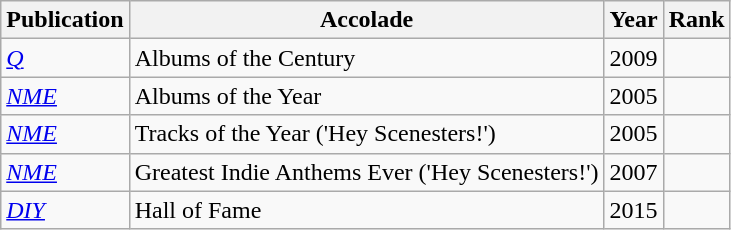<table class="sortable wikitable">
<tr>
<th>Publication</th>
<th>Accolade</th>
<th>Year</th>
<th>Rank</th>
</tr>
<tr>
<td><em><a href='#'>Q</a></em></td>
<td>Albums of the Century</td>
<td>2009</td>
<td></td>
</tr>
<tr>
<td><em><a href='#'>NME</a></em></td>
<td>Albums of the Year</td>
<td>2005</td>
<td></td>
</tr>
<tr>
<td><em><a href='#'>NME</a></em></td>
<td>Tracks of the Year ('Hey Scenesters!')</td>
<td>2005</td>
<td></td>
</tr>
<tr>
<td><em><a href='#'>NME</a></em></td>
<td>Greatest Indie Anthems Ever ('Hey Scenesters!')</td>
<td>2007</td>
<td></td>
</tr>
<tr>
<td><em><a href='#'>DIY</a></em></td>
<td>Hall of Fame</td>
<td>2015</td>
<td></td>
</tr>
</table>
